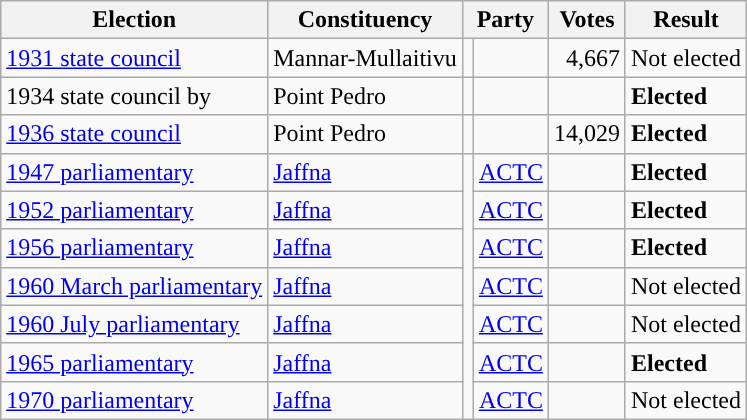<table class="wikitable" style="text-align:left;">
<tr>
<th scope=col>Election</th>
<th scope=col>Constituency</th>
<th scope=col colspan="2">Party</th>
<th scope=col>Votes</th>
<th scope=col>Result</th>
</tr>
<tr>
<td><a href='#'>1931 state council</a></td>
<td>Mannar-Mullaitivu</td>
<td></td>
<td></td>
<td align=right>4,667</td>
<td>Not elected</td>
</tr>
<tr>
<td>1934 state council by</td>
<td>Point Pedro</td>
<td></td>
<td></td>
<td align=right></td>
<td><strong>Elected</strong></td>
</tr>
<tr>
<td><a href='#'>1936 state council</a></td>
<td>Point Pedro</td>
<td></td>
<td></td>
<td align=right>14,029</td>
<td><strong>Elected</strong></td>
</tr>
<tr>
<td><a href='#'>1947 parliamentary</a></td>
<td><a href='#'>Jaffna</a></td>
<td rowspan="7" style="background:"></td>
<td><a href='#'>ACTC</a></td>
<td align=right></td>
<td><strong>Elected</strong></td>
</tr>
<tr>
<td><a href='#'>1952 parliamentary</a></td>
<td><a href='#'>Jaffna</a></td>
<td><a href='#'>ACTC</a></td>
<td align=right></td>
<td><strong>Elected</strong></td>
</tr>
<tr>
<td><a href='#'>1956 parliamentary</a></td>
<td><a href='#'>Jaffna</a></td>
<td><a href='#'>ACTC</a></td>
<td align=right></td>
<td><strong>Elected</strong></td>
</tr>
<tr>
<td><a href='#'>1960 March parliamentary</a></td>
<td><a href='#'>Jaffna</a></td>
<td><a href='#'>ACTC</a></td>
<td align=right></td>
<td>Not elected</td>
</tr>
<tr>
<td><a href='#'>1960 July parliamentary</a></td>
<td><a href='#'>Jaffna</a></td>
<td><a href='#'>ACTC</a></td>
<td align=right></td>
<td>Not elected</td>
</tr>
<tr>
<td><a href='#'>1965 parliamentary</a></td>
<td><a href='#'>Jaffna</a></td>
<td><a href='#'>ACTC</a></td>
<td align=right></td>
<td><strong>Elected</strong></td>
</tr>
<tr>
<td><a href='#'>1970 parliamentary</a></td>
<td><a href='#'>Jaffna</a></td>
<td><a href='#'>ACTC</a></td>
<td align=right></td>
<td>Not elected</td>
</tr>
</table>
